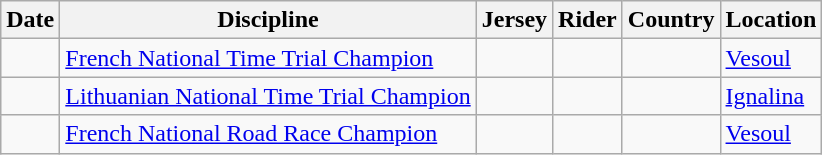<table class="wikitable">
<tr>
<th>Date</th>
<th>Discipline</th>
<th>Jersey</th>
<th>Rider</th>
<th>Country</th>
<th>Location</th>
</tr>
<tr>
<td></td>
<td><a href='#'>French National Time Trial Champion</a></td>
<td></td>
<td></td>
<td></td>
<td><a href='#'>Vesoul</a></td>
</tr>
<tr>
<td></td>
<td><a href='#'>Lithuanian National Time Trial Champion</a></td>
<td></td>
<td></td>
<td></td>
<td><a href='#'>Ignalina</a></td>
</tr>
<tr>
<td></td>
<td><a href='#'>French National Road Race Champion</a></td>
<td></td>
<td></td>
<td></td>
<td><a href='#'>Vesoul</a></td>
</tr>
</table>
